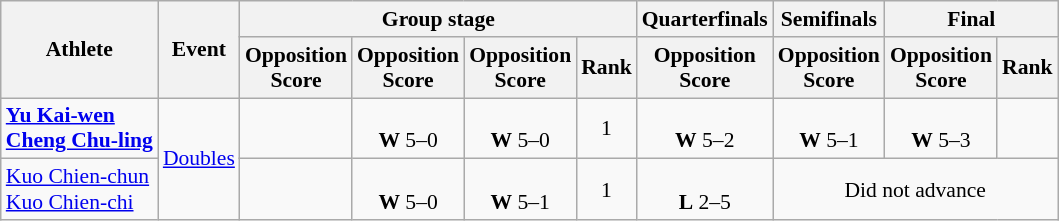<table class="wikitable" style="font-size:90%; text-align:center">
<tr>
<th rowspan="2">Athlete</th>
<th rowspan="2">Event</th>
<th colspan="4">Group stage</th>
<th>Quarterfinals</th>
<th>Semifinals</th>
<th colspan="2">Final</th>
</tr>
<tr>
<th>Opposition<br>Score</th>
<th>Opposition<br>Score</th>
<th>Opposition<br>Score</th>
<th>Rank</th>
<th>Opposition<br>Score</th>
<th>Opposition<br>Score</th>
<th>Opposition<br>Score</th>
<th>Rank</th>
</tr>
<tr>
<td align="left"><strong><a href='#'>Yu Kai-wen</a><br><a href='#'>Cheng Chu-ling</a></strong></td>
<td align="left" rowspan="2"><a href='#'>Doubles</a></td>
<td></td>
<td><br><strong>W</strong> 5–0</td>
<td><br><strong>W</strong> 5–0</td>
<td>1 <strong></strong></td>
<td><br><strong>W</strong> 5–2</td>
<td><br><strong>W</strong> 5–1</td>
<td><br><strong>W</strong> 5–3</td>
<td></td>
</tr>
<tr>
<td align="left"><a href='#'>Kuo Chien-chun</a><br><a href='#'>Kuo Chien-chi</a></td>
<td></td>
<td><br><strong>W</strong> 5–0</td>
<td><br><strong>W</strong> 5–1</td>
<td>1 <strong></strong></td>
<td><br><strong>L</strong> 2–5</td>
<td colspan="3">Did not advance</td>
</tr>
</table>
